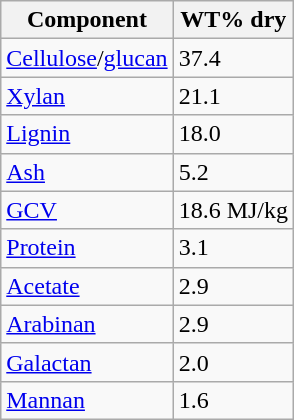<table class="wikitable">
<tr>
<th>Component</th>
<th>WT% dry</th>
</tr>
<tr>
<td><a href='#'>Cellulose</a>/<a href='#'>glucan</a></td>
<td>37.4</td>
</tr>
<tr>
<td><a href='#'>Xylan</a></td>
<td>21.1</td>
</tr>
<tr>
<td><a href='#'>Lignin</a></td>
<td>18.0</td>
</tr>
<tr>
<td><a href='#'>Ash</a></td>
<td>5.2</td>
</tr>
<tr>
<td><a href='#'>GCV</a></td>
<td>18.6 MJ/kg</td>
</tr>
<tr>
<td><a href='#'>Protein</a></td>
<td>3.1</td>
</tr>
<tr>
<td><a href='#'>Acetate</a></td>
<td>2.9</td>
</tr>
<tr>
<td><a href='#'>Arabinan</a></td>
<td>2.9</td>
</tr>
<tr>
<td><a href='#'>Galactan</a></td>
<td>2.0</td>
</tr>
<tr>
<td><a href='#'>Mannan</a></td>
<td>1.6</td>
</tr>
</table>
